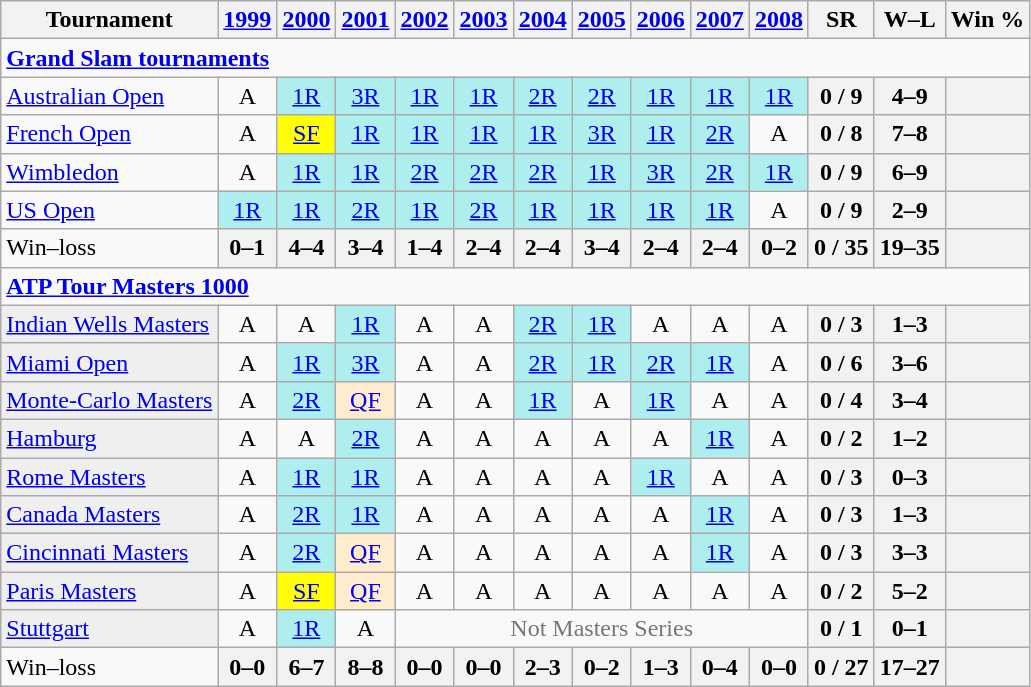<table class=wikitable style=text-align:center>
<tr>
<th>Tournament</th>
<th><a href='#'>1999</a></th>
<th><a href='#'>2000</a></th>
<th><a href='#'>2001</a></th>
<th><a href='#'>2002</a></th>
<th><a href='#'>2003</a></th>
<th><a href='#'>2004</a></th>
<th><a href='#'>2005</a></th>
<th><a href='#'>2006</a></th>
<th><a href='#'>2007</a></th>
<th><a href='#'>2008</a></th>
<th>SR</th>
<th>W–L</th>
<th>Win %</th>
</tr>
<tr>
<td colspan=25 style=text-align:left><a href='#'><strong>Grand Slam tournaments</strong></a></td>
</tr>
<tr>
<td align=left><a href='#'>Australian Open</a></td>
<td>A</td>
<td bgcolor=afeeee><a href='#'>1R</a></td>
<td bgcolor=afeeee><a href='#'>3R</a></td>
<td bgcolor=afeeee><a href='#'>1R</a></td>
<td bgcolor=afeeee><a href='#'>1R</a></td>
<td bgcolor=afeeee><a href='#'>2R</a></td>
<td bgcolor=afeeee><a href='#'>2R</a></td>
<td bgcolor=afeeee><a href='#'>1R</a></td>
<td bgcolor=afeeee><a href='#'>1R</a></td>
<td bgcolor=afeeee><a href='#'>1R</a></td>
<th>0 / 9</th>
<th>4–9</th>
<th></th>
</tr>
<tr>
<td align=left><a href='#'>French Open</a></td>
<td>A</td>
<td bgcolor=yellow><a href='#'>SF</a></td>
<td bgcolor=afeeee><a href='#'>1R</a></td>
<td bgcolor=afeeee><a href='#'>1R</a></td>
<td bgcolor=afeeee><a href='#'>1R</a></td>
<td bgcolor=afeeee><a href='#'>1R</a></td>
<td bgcolor=afeeee><a href='#'>3R</a></td>
<td bgcolor=afeeee><a href='#'>1R</a></td>
<td bgcolor=afeeee><a href='#'>2R</a></td>
<td>A</td>
<th>0 / 8</th>
<th>7–8</th>
<th></th>
</tr>
<tr>
<td align=left><a href='#'>Wimbledon</a></td>
<td>A</td>
<td bgcolor=afeeee><a href='#'>1R</a></td>
<td bgcolor=afeeee><a href='#'>1R</a></td>
<td bgcolor=afeeee><a href='#'>2R</a></td>
<td bgcolor=afeeee><a href='#'>2R</a></td>
<td bgcolor=afeeee><a href='#'>2R</a></td>
<td bgcolor=afeeee><a href='#'>1R</a></td>
<td bgcolor=afeeee><a href='#'>3R</a></td>
<td bgcolor=afeeee><a href='#'>2R</a></td>
<td bgcolor=afeeee><a href='#'>1R</a></td>
<th>0 / 9</th>
<th>6–9</th>
<th></th>
</tr>
<tr>
<td align=left><a href='#'>US Open</a></td>
<td bgcolor=afeeee><a href='#'>1R</a></td>
<td bgcolor=afeeee><a href='#'>1R</a></td>
<td bgcolor=afeeee><a href='#'>2R</a></td>
<td bgcolor=afeeee><a href='#'>1R</a></td>
<td bgcolor=afeeee><a href='#'>2R</a></td>
<td bgcolor=afeeee><a href='#'>1R</a></td>
<td bgcolor=afeeee><a href='#'>1R</a></td>
<td bgcolor=afeeee><a href='#'>1R</a></td>
<td bgcolor=afeeee><a href='#'>1R</a></td>
<td>A</td>
<th>0 / 9</th>
<th>2–9</th>
<th></th>
</tr>
<tr>
<td style=text-align:left>Win–loss</td>
<th>0–1</th>
<th>4–4</th>
<th>3–4</th>
<th>1–4</th>
<th>2–4</th>
<th>2–4</th>
<th>3–4</th>
<th>2–4</th>
<th>2–4</th>
<th>0–2</th>
<th>0 / 35</th>
<th>19–35</th>
<th></th>
</tr>
<tr>
<td colspan=25 style=text-align:left><strong><a href='#'>ATP Tour Masters 1000</a></strong></td>
</tr>
<tr>
<td bgcolor=efefef align=left><a href='#'>Indian Wells Masters</a></td>
<td>A</td>
<td>A</td>
<td bgcolor=afeeee><a href='#'>1R</a></td>
<td>A</td>
<td>A</td>
<td bgcolor=afeeee><a href='#'>2R</a></td>
<td bgcolor=afeeee><a href='#'>1R</a></td>
<td>A</td>
<td>A</td>
<td>A</td>
<th>0 / 3</th>
<th>1–3</th>
<th></th>
</tr>
<tr>
<td bgcolor=efefef align=left><a href='#'>Miami Open</a></td>
<td>A</td>
<td bgcolor=afeeee><a href='#'>1R</a></td>
<td bgcolor=afeeee><a href='#'>3R</a></td>
<td>A</td>
<td>A</td>
<td bgcolor=afeeee><a href='#'>2R</a></td>
<td bgcolor=afeeee><a href='#'>1R</a></td>
<td bgcolor=afeeee><a href='#'>2R</a></td>
<td bgcolor=afeeee><a href='#'>1R</a></td>
<td>A</td>
<th>0 / 6</th>
<th>3–6</th>
<th></th>
</tr>
<tr>
<td bgcolor=efefef align=left><a href='#'>Monte-Carlo Masters</a></td>
<td>A</td>
<td bgcolor=afeeee><a href='#'>2R</a></td>
<td bgcolor=ffebcd><a href='#'>QF</a></td>
<td>A</td>
<td>A</td>
<td bgcolor=afeeee><a href='#'>1R</a></td>
<td>A</td>
<td bgcolor=afeeee><a href='#'>1R</a></td>
<td>A</td>
<td>A</td>
<th>0 / 4</th>
<th>3–4</th>
<th></th>
</tr>
<tr>
<td bgcolor=efefef align=left><a href='#'>Hamburg</a></td>
<td>A</td>
<td>A</td>
<td bgcolor=afeeee><a href='#'>2R</a></td>
<td>A</td>
<td>A</td>
<td>A</td>
<td>A</td>
<td>A</td>
<td bgcolor=afeeee><a href='#'>1R</a></td>
<td>A</td>
<th>0 / 2</th>
<th>1–2</th>
<th></th>
</tr>
<tr>
<td bgcolor=efefef align=left><a href='#'>Rome Masters</a></td>
<td>A</td>
<td bgcolor=afeeee><a href='#'>1R</a></td>
<td bgcolor=afeeee><a href='#'>1R</a></td>
<td>A</td>
<td>A</td>
<td>A</td>
<td>A</td>
<td bgcolor=afeeee><a href='#'>1R</a></td>
<td>A</td>
<td>A</td>
<th>0 / 3</th>
<th>0–3</th>
<th></th>
</tr>
<tr>
<td bgcolor=efefef align=left><a href='#'>Canada Masters</a></td>
<td>A</td>
<td bgcolor=afeeee><a href='#'>2R</a></td>
<td bgcolor=afeeee><a href='#'>1R</a></td>
<td>A</td>
<td>A</td>
<td>A</td>
<td>A</td>
<td>A</td>
<td bgcolor=afeeee><a href='#'>1R</a></td>
<td>A</td>
<th>0 / 3</th>
<th>1–3</th>
<th></th>
</tr>
<tr>
<td bgcolor=efefef align=left><a href='#'>Cincinnati Masters</a></td>
<td>A</td>
<td bgcolor=afeeee><a href='#'>2R</a></td>
<td bgcolor=ffebcd><a href='#'>QF</a></td>
<td>A</td>
<td>A</td>
<td>A</td>
<td>A</td>
<td>A</td>
<td bgcolor=afeeee><a href='#'>1R</a></td>
<td>A</td>
<th>0 / 3</th>
<th>3–3</th>
<th></th>
</tr>
<tr>
<td bgcolor=efefef align=left><a href='#'>Paris Masters</a></td>
<td>A</td>
<td bgcolor=yellow><a href='#'>SF</a></td>
<td bgcolor=ffebcd><a href='#'>QF</a></td>
<td>A</td>
<td>A</td>
<td>A</td>
<td>A</td>
<td>A</td>
<td>A</td>
<td>A</td>
<th>0 / 2</th>
<th>5–2</th>
<th></th>
</tr>
<tr>
<td bgcolor=efefef align=left><a href='#'>Stuttgart</a></td>
<td>A</td>
<td bgcolor=afeeee><a href='#'>1R</a></td>
<td>A</td>
<td colspan=7 style=color:#767676>Not Masters Series</td>
<th>0 / 1</th>
<th>0–1</th>
<th></th>
</tr>
<tr>
<td style=text-align:left>Win–loss</td>
<th>0–0</th>
<th>6–7</th>
<th>8–8</th>
<th>0–0</th>
<th>0–0</th>
<th>2–3</th>
<th>0–2</th>
<th>1–3</th>
<th>0–4</th>
<th>0–0</th>
<th>0 / 27</th>
<th>17–27</th>
<th></th>
</tr>
</table>
